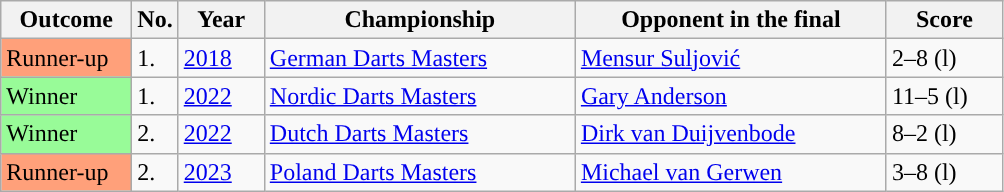<table class=" sortable wikitable">
<tr>
<th style="width:80px;">Outcome</th>
<th style="width:20px;">No.</th>
<th style="width:50px;">Year</th>
<th style="width:200px;">Championship</th>
<th style="width:200px;">Opponent in the final</th>
<th style="width:70px;">Score</th>
</tr>
<tr>
<td style="background:#ffa07a">Runner-up</td>
<td>1.</td>
<td><a href='#'>2018</a></td>
<td><a href='#'>German Darts Masters</a></td>
<td> <a href='#'>Mensur Suljović</a></td>
<td>2–8 (l)</td>
</tr>
<tr>
<td style="background:#98FB98">Winner</td>
<td>1.</td>
<td><a href='#'>2022</a></td>
<td><a href='#'>Nordic Darts Masters</a></td>
<td> <a href='#'>Gary Anderson</a></td>
<td>11–5 (l)</td>
</tr>
<tr>
<td style="background:#98FB98">Winner</td>
<td>2.</td>
<td><a href='#'>2022</a></td>
<td><a href='#'>Dutch Darts Masters</a></td>
<td> <a href='#'>Dirk van Duijvenbode</a></td>
<td>8–2 (l)</td>
</tr>
<tr>
<td style="background:#ffa07a">Runner-up</td>
<td>2.</td>
<td><a href='#'>2023</a></td>
<td><a href='#'>Poland Darts Masters</a></td>
<td> <a href='#'>Michael van Gerwen</a></td>
<td>3–8 (l)</td>
</tr>
</table>
